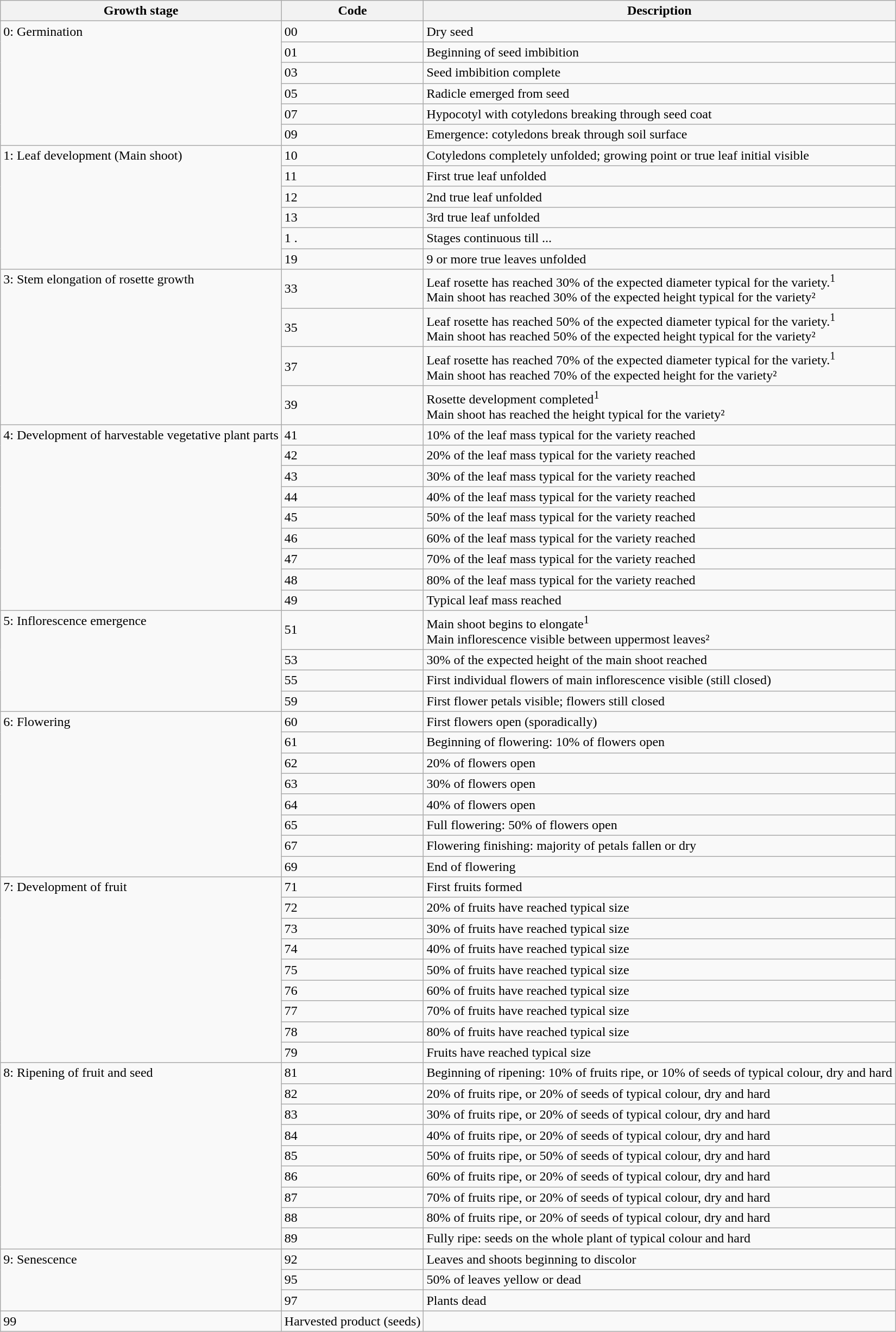<table class="wikitable" style="clear">
<tr>
<th>Growth stage</th>
<th>Code</th>
<th>Description</th>
</tr>
<tr>
<td rowspan="6" style="vertical-align:top">0: Germination</td>
<td>00</td>
<td>Dry seed</td>
</tr>
<tr>
<td>01</td>
<td>Beginning of seed imbibition</td>
</tr>
<tr>
<td>03</td>
<td>Seed imbibition complete</td>
</tr>
<tr>
<td>05</td>
<td>Radicle emerged from seed</td>
</tr>
<tr>
<td>07</td>
<td>Hypocotyl with cotyledons breaking through seed coat</td>
</tr>
<tr>
<td>09</td>
<td>Emergence: cotyledons break through soil surface</td>
</tr>
<tr>
<td rowspan="6" style="vertical-align:top">1: Leaf development (Main shoot)</td>
<td>10</td>
<td>Cotyledons completely unfolded; growing point or true leaf initial visible</td>
</tr>
<tr>
<td>11</td>
<td>First true leaf unfolded</td>
</tr>
<tr>
<td>12</td>
<td>2nd true leaf unfolded</td>
</tr>
<tr>
<td>13</td>
<td>3rd true leaf unfolded</td>
</tr>
<tr>
<td>1 .</td>
<td>Stages continuous till ...</td>
</tr>
<tr>
<td>19</td>
<td>9 or more true leaves unfolded</td>
</tr>
<tr>
<td rowspan="4" style="vertical-align:top">3: Stem elongation of rosette growth</td>
<td>33</td>
<td>Leaf rosette has reached 30% of the expected diameter typical for the variety.<sup>1</sup><br>Main shoot has reached 30% of the expected height typical for the variety²</td>
</tr>
<tr>
<td>35</td>
<td>Leaf rosette has reached 50% of the expected diameter typical for the variety.<sup>1</sup><br>Main shoot has reached 50% of the expected height typical for the variety²</td>
</tr>
<tr>
<td>37</td>
<td>Leaf rosette has reached 70% of the expected diameter typical for the variety.<sup>1</sup><br>Main shoot has reached 70% of the expected height for the variety²</td>
</tr>
<tr>
<td>39</td>
<td>Rosette development completed<sup>1</sup><br>Main shoot has reached the height typical for the variety²</td>
</tr>
<tr>
<td rowspan="9" style="vertical-align:top">4: Development of harvestable vegetative plant parts</td>
<td>41</td>
<td>10% of the leaf mass typical for the variety reached</td>
</tr>
<tr>
<td>42</td>
<td>20% of the leaf mass typical for the variety reached</td>
</tr>
<tr>
<td>43</td>
<td>30% of the leaf mass typical for the variety reached</td>
</tr>
<tr>
<td>44</td>
<td>40% of the leaf mass typical for the variety reached</td>
</tr>
<tr>
<td>45</td>
<td>50% of the leaf mass typical for the variety reached</td>
</tr>
<tr>
<td>46</td>
<td>60% of the leaf mass typical for the variety reached</td>
</tr>
<tr>
<td>47</td>
<td>70% of the leaf mass typical for the variety reached</td>
</tr>
<tr>
<td>48</td>
<td>80% of the leaf mass typical for the variety reached</td>
</tr>
<tr>
<td>49</td>
<td>Typical leaf mass reached</td>
</tr>
<tr>
<td rowspan="4" style="vertical-align:top">5: Inflorescence emergence</td>
<td>51</td>
<td>Main shoot begins to elongate<sup>1</sup><br>Main inflorescence visible between uppermost leaves²</td>
</tr>
<tr>
<td>53</td>
<td>30% of the expected height of the main shoot reached</td>
</tr>
<tr>
<td>55</td>
<td>First individual flowers of main inflorescence visible (still closed)</td>
</tr>
<tr>
<td>59</td>
<td>First flower petals visible; flowers still closed</td>
</tr>
<tr>
<td rowspan="8" style="vertical-align:top">6: Flowering</td>
<td>60</td>
<td>First flowers open (sporadically)</td>
</tr>
<tr>
<td>61</td>
<td>Beginning of flowering: 10% of flowers open</td>
</tr>
<tr>
<td>62</td>
<td>20% of flowers open</td>
</tr>
<tr>
<td>63</td>
<td>30% of flowers open</td>
</tr>
<tr>
<td>64</td>
<td>40% of flowers open</td>
</tr>
<tr>
<td>65</td>
<td>Full flowering: 50% of flowers open</td>
</tr>
<tr>
<td>67</td>
<td>Flowering finishing: majority of petals fallen or dry</td>
</tr>
<tr>
<td>69</td>
<td>End of flowering</td>
</tr>
<tr>
<td rowspan="9" style="vertical-align:top">7: Development of fruit</td>
<td>71</td>
<td>First fruits formed</td>
</tr>
<tr>
<td>72</td>
<td>20% of fruits have reached typical size</td>
</tr>
<tr>
<td>73</td>
<td>30% of fruits have reached typical size</td>
</tr>
<tr>
<td>74</td>
<td>40% of fruits have reached typical size</td>
</tr>
<tr>
<td>75</td>
<td>50% of fruits have reached typical size</td>
</tr>
<tr>
<td>76</td>
<td>60% of fruits have reached typical size</td>
</tr>
<tr>
<td>77</td>
<td>70% of fruits have reached typical size</td>
</tr>
<tr>
<td>78</td>
<td>80% of fruits have reached typical size</td>
</tr>
<tr>
<td>79</td>
<td>Fruits have reached typical size</td>
</tr>
<tr>
<td rowspan="9" style="vertical-align:top">8: Ripening of fruit and seed</td>
<td>81</td>
<td>Beginning of ripening: 10% of fruits ripe, or 10% of seeds of typical colour, dry and hard</td>
</tr>
<tr>
<td>82</td>
<td>20% of fruits ripe, or 20% of seeds of typical colour, dry and hard</td>
</tr>
<tr>
<td>83</td>
<td>30% of fruits ripe, or 20% of seeds of typical colour, dry and hard</td>
</tr>
<tr>
<td>84</td>
<td>40% of fruits ripe, or 20% of seeds of typical colour, dry and hard</td>
</tr>
<tr>
<td>85</td>
<td>50% of fruits ripe, or 50% of seeds of typical colour, dry and hard</td>
</tr>
<tr>
<td>86</td>
<td>60% of fruits ripe, or 20% of seeds of typical colour, dry and hard</td>
</tr>
<tr>
<td>87</td>
<td>70% of fruits ripe, or 20% of seeds of typical colour, dry and hard</td>
</tr>
<tr>
<td>88</td>
<td>80% of fruits ripe, or 20% of seeds of typical colour, dry and hard</td>
</tr>
<tr>
<td>89</td>
<td>Fully ripe: seeds on the whole plant of typical colour and hard</td>
</tr>
<tr>
<td rowspan="4" style="vertical-align:top">9: Senescence</td>
</tr>
<tr>
<td>92</td>
<td>Leaves and shoots beginning to discolor</td>
</tr>
<tr>
<td>95</td>
<td>50% of leaves yellow or dead</td>
</tr>
<tr>
<td>97</td>
<td>Plants dead</td>
</tr>
<tr>
<td>99</td>
<td>Harvested product (seeds)</td>
</tr>
</table>
